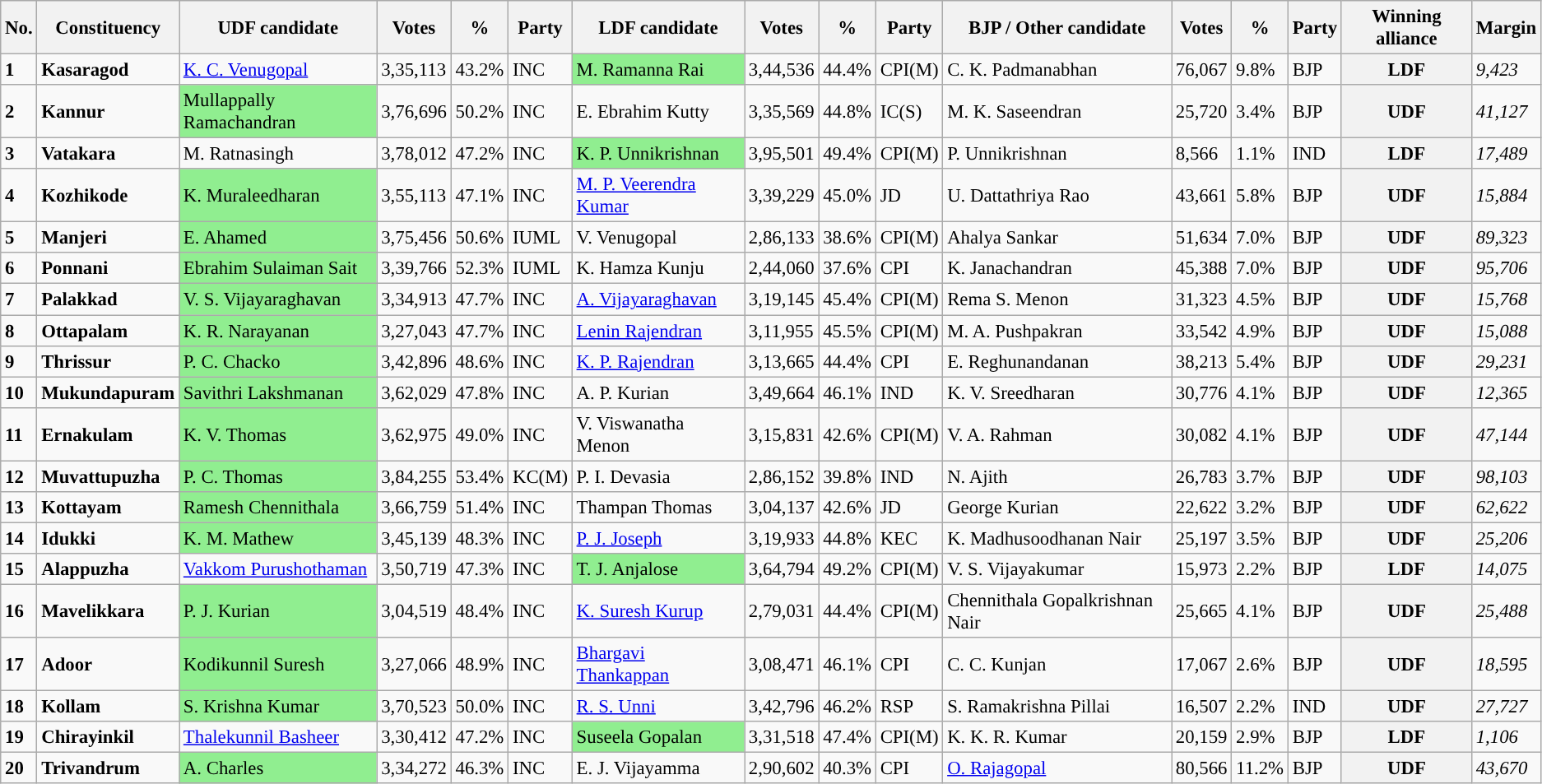<table class="wikitable sortable" style="font-size:95%;">
<tr>
<th>No.</th>
<th>Constituency</th>
<th>UDF candidate</th>
<th>Votes</th>
<th>%</th>
<th>Party</th>
<th>LDF candidate</th>
<th>Votes</th>
<th>%</th>
<th>Party</th>
<th>BJP / Other candidate</th>
<th>Votes</th>
<th>%</th>
<th>Party</th>
<th>Winning alliance</th>
<th>Margin</th>
</tr>
<tr>
<td><strong>1</strong></td>
<td><strong>Kasaragod</strong></td>
<td><a href='#'>K. C. Venugopal</a></td>
<td>3,35,113</td>
<td>43.2%</td>
<td>INC</td>
<td style="background:lightgreen;">M. Ramanna Rai</td>
<td>3,44,536</td>
<td>44.4%</td>
<td>CPI(M)</td>
<td>C. K. Padmanabhan</td>
<td>76,067</td>
<td>9.8%</td>
<td>BJP</td>
<th style="background:">LDF</th>
<td><em>9,423</em></td>
</tr>
<tr>
<td><strong>2</strong></td>
<td><strong>Kannur</strong></td>
<td style="background:lightgreen;">Mullappally Ramachandran</td>
<td>3,76,696</td>
<td>50.2%</td>
<td>INC</td>
<td>E. Ebrahim Kutty</td>
<td>3,35,569</td>
<td>44.8%</td>
<td>IC(S)</td>
<td>M. K. Saseendran</td>
<td>25,720</td>
<td>3.4%</td>
<td>BJP</td>
<th style="background:">UDF</th>
<td><em>41,127</em></td>
</tr>
<tr>
<td><strong>3</strong></td>
<td><strong>Vatakara</strong></td>
<td>M. Ratnasingh</td>
<td>3,78,012</td>
<td>47.2%</td>
<td>INC</td>
<td style="background:lightgreen;">K. P. Unnikrishnan</td>
<td>3,95,501</td>
<td>49.4%</td>
<td>CPI(M)</td>
<td>P. Unnikrishnan</td>
<td>8,566</td>
<td>1.1%</td>
<td>IND</td>
<th style="background:">LDF</th>
<td><em>17,489</em></td>
</tr>
<tr>
<td><strong>4</strong></td>
<td><strong>Kozhikode</strong></td>
<td style="background:lightgreen;">K. Muraleedharan</td>
<td>3,55,113</td>
<td>47.1%</td>
<td>INC</td>
<td><a href='#'>M. P. Veerendra Kumar</a></td>
<td>3,39,229</td>
<td>45.0%</td>
<td>JD</td>
<td>U. Dattathriya Rao</td>
<td>43,661</td>
<td>5.8%</td>
<td>BJP</td>
<th style="background:">UDF</th>
<td><em>15,884</em></td>
</tr>
<tr>
<td><strong>5</strong></td>
<td><strong>Manjeri</strong></td>
<td style="background:lightgreen;">E. Ahamed</td>
<td>3,75,456</td>
<td>50.6%</td>
<td>IUML</td>
<td>V. Venugopal</td>
<td>2,86,133</td>
<td>38.6%</td>
<td>CPI(M)</td>
<td>Ahalya Sankar</td>
<td>51,634</td>
<td>7.0%</td>
<td>BJP</td>
<th style="background:">UDF</th>
<td><em>89,323</em></td>
</tr>
<tr>
<td><strong>6</strong></td>
<td><strong>Ponnani</strong></td>
<td style="background:lightgreen;">Ebrahim Sulaiman Sait</td>
<td>3,39,766</td>
<td>52.3%</td>
<td>IUML</td>
<td>K. Hamza Kunju</td>
<td>2,44,060</td>
<td>37.6%</td>
<td>CPI</td>
<td>K. Janachandran</td>
<td>45,388</td>
<td>7.0%</td>
<td>BJP</td>
<th style="background:">UDF</th>
<td><em>95,706</em></td>
</tr>
<tr>
<td><strong>7</strong></td>
<td><strong>Palakkad</strong></td>
<td style="background:lightgreen;">V. S. Vijayaraghavan</td>
<td>3,34,913</td>
<td>47.7%</td>
<td>INC</td>
<td><a href='#'>A. Vijayaraghavan</a></td>
<td>3,19,145</td>
<td>45.4%</td>
<td>CPI(M)</td>
<td>Rema S. Menon</td>
<td>31,323</td>
<td>4.5%</td>
<td>BJP</td>
<th style="background:">UDF</th>
<td><em>15,768</em></td>
</tr>
<tr>
<td><strong>8</strong></td>
<td><strong>Ottapalam</strong></td>
<td style="background:lightgreen;">K. R. Narayanan</td>
<td>3,27,043</td>
<td>47.7%</td>
<td>INC</td>
<td><a href='#'>Lenin Rajendran</a></td>
<td>3,11,955</td>
<td>45.5%</td>
<td>CPI(M)</td>
<td>M. A. Pushpakran</td>
<td>33,542</td>
<td>4.9%</td>
<td>BJP</td>
<th style="background:">UDF</th>
<td><em>15,088</em></td>
</tr>
<tr>
<td><strong>9</strong></td>
<td><strong>Thrissur</strong></td>
<td style="background:lightgreen;">P. C. Chacko</td>
<td>3,42,896</td>
<td>48.6%</td>
<td>INC</td>
<td><a href='#'>K. P. Rajendran</a></td>
<td>3,13,665</td>
<td>44.4%</td>
<td>CPI</td>
<td>E. Reghunandanan</td>
<td>38,213</td>
<td>5.4%</td>
<td>BJP</td>
<th style="background:">UDF</th>
<td><em>29,231</em></td>
</tr>
<tr>
<td><strong>10</strong></td>
<td><strong>Mukundapuram</strong></td>
<td style="background:lightgreen;">Savithri Lakshmanan</td>
<td>3,62,029</td>
<td>47.8%</td>
<td>INC</td>
<td>A. P. Kurian</td>
<td>3,49,664</td>
<td>46.1%</td>
<td>IND</td>
<td>K. V. Sreedharan</td>
<td>30,776</td>
<td>4.1%</td>
<td>BJP</td>
<th style="background:">UDF</th>
<td><em>12,365</em></td>
</tr>
<tr>
<td><strong>11</strong></td>
<td><strong>Ernakulam</strong></td>
<td style="background:lightgreen;">K. V. Thomas</td>
<td>3,62,975</td>
<td>49.0%</td>
<td>INC</td>
<td>V. Viswanatha Menon</td>
<td>3,15,831</td>
<td>42.6%</td>
<td>CPI(M)</td>
<td>V. A. Rahman</td>
<td>30,082</td>
<td>4.1%</td>
<td>BJP</td>
<th style="background:">UDF</th>
<td><em>47,144</em></td>
</tr>
<tr>
<td><strong>12</strong></td>
<td><strong>Muvattupuzha</strong></td>
<td style="background:lightgreen;">P. C. Thomas</td>
<td>3,84,255</td>
<td>53.4%</td>
<td>KC(M)</td>
<td>P. I. Devasia</td>
<td>2,86,152</td>
<td>39.8%</td>
<td>IND</td>
<td>N. Ajith</td>
<td>26,783</td>
<td>3.7%</td>
<td>BJP</td>
<th style="background:">UDF</th>
<td><em>98,103</em></td>
</tr>
<tr>
<td><strong>13</strong></td>
<td><strong>Kottayam</strong></td>
<td style="background:lightgreen;">Ramesh Chennithala</td>
<td>3,66,759</td>
<td>51.4%</td>
<td>INC</td>
<td>Thampan Thomas</td>
<td>3,04,137</td>
<td>42.6%</td>
<td>JD</td>
<td>George Kurian</td>
<td>22,622</td>
<td>3.2%</td>
<td>BJP</td>
<th style="background:">UDF</th>
<td><em>62,622</em></td>
</tr>
<tr>
<td><strong>14</strong></td>
<td><strong>Idukki</strong></td>
<td style="background:lightgreen;">K. M. Mathew</td>
<td>3,45,139</td>
<td>48.3%</td>
<td>INC</td>
<td><a href='#'>P. J. Joseph</a></td>
<td>3,19,933</td>
<td>44.8%</td>
<td>KEC</td>
<td>K. Madhusoodhanan Nair</td>
<td>25,197</td>
<td>3.5%</td>
<td>BJP</td>
<th style="background:">UDF</th>
<td><em>25,206</em></td>
</tr>
<tr>
<td><strong>15</strong></td>
<td><strong>Alappuzha</strong></td>
<td><a href='#'>Vakkom Purushothaman</a></td>
<td>3,50,719</td>
<td>47.3%</td>
<td>INC</td>
<td style="background:lightgreen;">T. J. Anjalose</td>
<td>3,64,794</td>
<td>49.2%</td>
<td>CPI(M)</td>
<td>V. S. Vijayakumar</td>
<td>15,973</td>
<td>2.2%</td>
<td>BJP</td>
<th style="background:">LDF</th>
<td><em>14,075</em></td>
</tr>
<tr>
<td><strong>16</strong></td>
<td><strong>Mavelikkara</strong></td>
<td style="background:lightgreen;">P. J. Kurian</td>
<td>3,04,519</td>
<td>48.4%</td>
<td>INC</td>
<td><a href='#'>K. Suresh Kurup</a></td>
<td>2,79,031</td>
<td>44.4%</td>
<td>CPI(M)</td>
<td>Chennithala Gopalkrishnan Nair</td>
<td>25,665</td>
<td>4.1%</td>
<td>BJP</td>
<th style="background:">UDF</th>
<td><em>25,488</em></td>
</tr>
<tr>
<td><strong>17</strong></td>
<td><strong>Adoor</strong></td>
<td style="background:lightgreen;">Kodikunnil Suresh</td>
<td>3,27,066</td>
<td>48.9%</td>
<td>INC</td>
<td><a href='#'>Bhargavi Thankappan</a></td>
<td>3,08,471</td>
<td>46.1%</td>
<td>CPI</td>
<td>C. C. Kunjan</td>
<td>17,067</td>
<td>2.6%</td>
<td>BJP</td>
<th style="background:">UDF</th>
<td><em>18,595</em></td>
</tr>
<tr>
<td><strong>18</strong></td>
<td><strong>Kollam</strong></td>
<td style="background:lightgreen;">S. Krishna Kumar</td>
<td>3,70,523</td>
<td>50.0%</td>
<td>INC</td>
<td><a href='#'>R. S. Unni</a></td>
<td>3,42,796</td>
<td>46.2%</td>
<td>RSP</td>
<td>S. Ramakrishna Pillai</td>
<td>16,507</td>
<td>2.2%</td>
<td>IND</td>
<th style="background:">UDF</th>
<td><em>27,727</em></td>
</tr>
<tr>
<td><strong>19</strong></td>
<td><strong>Chirayinkil</strong></td>
<td><a href='#'>Thalekunnil Basheer</a></td>
<td>3,30,412</td>
<td>47.2%</td>
<td>INC</td>
<td style="background:lightgreen;">Suseela Gopalan</td>
<td>3,31,518</td>
<td>47.4%</td>
<td>CPI(M)</td>
<td>K. K. R. Kumar</td>
<td>20,159</td>
<td>2.9%</td>
<td>BJP</td>
<th style="background:">LDF</th>
<td><em>1,106</em></td>
</tr>
<tr>
<td><strong>20</strong></td>
<td><strong>Trivandrum</strong></td>
<td style="background:lightgreen;">A. Charles</td>
<td>3,34,272</td>
<td>46.3%</td>
<td>INC</td>
<td>E. J. Vijayamma</td>
<td>2,90,602</td>
<td>40.3%</td>
<td>CPI</td>
<td><a href='#'>O. Rajagopal</a></td>
<td>80,566</td>
<td>11.2%</td>
<td>BJP</td>
<th style="background:">UDF</th>
<td><em>43,670</em></td>
</tr>
</table>
